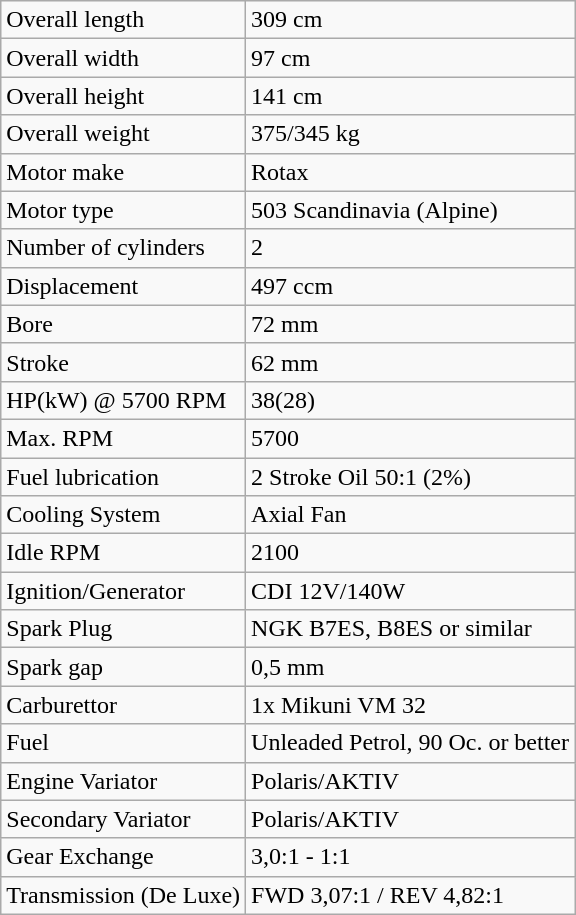<table class="wikitable">
<tr>
<td>Overall length</td>
<td>309 cm</td>
</tr>
<tr>
<td>Overall width</td>
<td>97 cm</td>
</tr>
<tr>
<td>Overall height</td>
<td>141 cm</td>
</tr>
<tr>
<td>Overall weight</td>
<td>375/345 kg</td>
</tr>
<tr>
<td>Motor make</td>
<td>Rotax</td>
</tr>
<tr>
<td>Motor type</td>
<td>503 Scandinavia (Alpine)</td>
</tr>
<tr>
<td>Number of cylinders</td>
<td>2</td>
</tr>
<tr>
<td>Displacement</td>
<td>497 ccm</td>
</tr>
<tr>
<td>Bore</td>
<td>72 mm</td>
</tr>
<tr>
<td>Stroke</td>
<td>62 mm</td>
</tr>
<tr>
<td>HP(kW) @ 5700 RPM</td>
<td>38(28)</td>
</tr>
<tr>
<td>Max. RPM</td>
<td>5700</td>
</tr>
<tr>
<td>Fuel lubrication</td>
<td>2 Stroke Oil 50:1 (2%)</td>
</tr>
<tr>
<td>Cooling System</td>
<td>Axial Fan</td>
</tr>
<tr>
<td>Idle RPM</td>
<td>2100</td>
</tr>
<tr>
<td>Ignition/Generator</td>
<td>CDI 12V/140W</td>
</tr>
<tr>
<td>Spark Plug</td>
<td>NGK B7ES, B8ES or similar</td>
</tr>
<tr>
<td>Spark gap</td>
<td>0,5 mm</td>
</tr>
<tr>
<td>Carburettor</td>
<td>1x Mikuni VM 32</td>
</tr>
<tr>
<td>Fuel</td>
<td>Unleaded Petrol, 90 Oc. or better</td>
</tr>
<tr>
<td>Engine Variator</td>
<td>Polaris/AKTIV</td>
</tr>
<tr>
<td>Secondary Variator</td>
<td>Polaris/AKTIV</td>
</tr>
<tr>
<td>Gear Exchange</td>
<td>3,0:1 - 1:1</td>
</tr>
<tr>
<td>Transmission (De Luxe)</td>
<td>FWD 3,07:1 / REV 4,82:1</td>
</tr>
</table>
